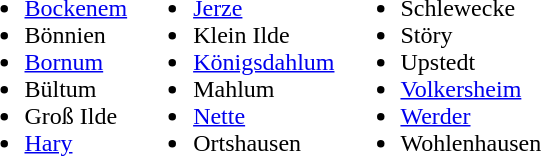<table>
<tr>
<td><br><ul><li><a href='#'>Bockenem</a></li><li>Bönnien</li><li><a href='#'>Bornum</a></li><li>Bültum</li><li>Groß Ilde</li><li><a href='#'>Hary</a></li></ul></td>
<td><br><ul><li><a href='#'>Jerze</a></li><li>Klein Ilde</li><li><a href='#'>Königsdahlum</a></li><li>Mahlum</li><li><a href='#'>Nette</a></li><li>Ortshausen</li></ul></td>
<td><br><ul><li>Schlewecke</li><li>Störy</li><li>Upstedt</li><li><a href='#'>Volkersheim</a></li><li><a href='#'>Werder</a></li><li>Wohlenhausen</li></ul></td>
</tr>
</table>
